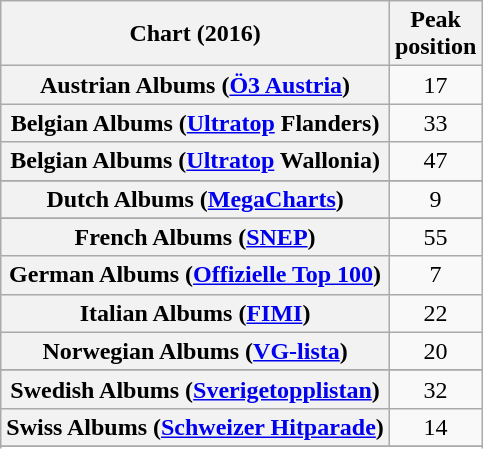<table class="wikitable sortable plainrowheaders" style="text-align:center">
<tr>
<th scope="col">Chart (2016)</th>
<th scope="col">Peak<br>position</th>
</tr>
<tr>
<th scope="row">Austrian Albums (<a href='#'>Ö3 Austria</a>)</th>
<td>17</td>
</tr>
<tr>
<th scope="row">Belgian Albums (<a href='#'>Ultratop</a> Flanders)</th>
<td>33</td>
</tr>
<tr>
<th scope="row">Belgian Albums (<a href='#'>Ultratop</a> Wallonia)</th>
<td>47</td>
</tr>
<tr>
</tr>
<tr>
<th scope="row">Dutch Albums (<a href='#'>MegaCharts</a>)</th>
<td>9</td>
</tr>
<tr>
</tr>
<tr>
<th scope="row">French Albums (<a href='#'>SNEP</a>)</th>
<td>55</td>
</tr>
<tr>
<th scope="row">German Albums (<a href='#'>Offizielle Top 100</a>)</th>
<td>7</td>
</tr>
<tr>
<th scope="row">Italian Albums (<a href='#'>FIMI</a>)</th>
<td>22</td>
</tr>
<tr>
<th scope="row">Norwegian Albums (<a href='#'>VG-lista</a>)</th>
<td>20</td>
</tr>
<tr>
</tr>
<tr>
<th scope="row">Swedish Albums (<a href='#'>Sverigetopplistan</a>)</th>
<td>32</td>
</tr>
<tr>
<th scope="row">Swiss Albums (<a href='#'>Schweizer Hitparade</a>)</th>
<td>14</td>
</tr>
<tr>
</tr>
<tr>
</tr>
</table>
